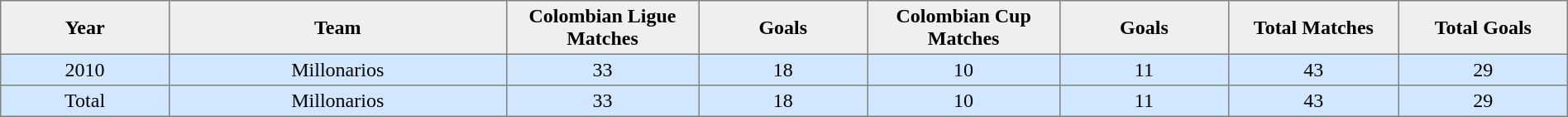<table cellpadding=3 cellspacing=0 width=100% width=40% border=1 style="border-collapse:collapse"|>
<tr align=center>
<th bgcolor=#efefef width=5%>Year</th>
<th bgcolor=#efefef width=10%>Team</th>
<th bgcolor=#efefef width=5%>Colombian Ligue Matches</th>
<th bgcolor=#efefef width=5%>Goals</th>
<th bgcolor=#efefef width=5%>Colombian Cup Matches</th>
<th bgcolor=#efefef width=5%>Goals</th>
<th bgcolor=#efefef width=5%>Total Matches</th>
<th bgcolor=#efefef width=5%>Total Goals</th>
</tr>
<tr align=center bgcolor=#DOE7FF>
<td>2010</td>
<td>Millonarios</td>
<td>33</td>
<td>18</td>
<td>10</td>
<td>11</td>
<td>43</td>
<td>29</td>
</tr>
<tr align=center bgcolor=#DOE7FF>
<td>Total</td>
<td>Millonarios</td>
<td>33</td>
<td>18</td>
<td>10</td>
<td>11</td>
<td>43</td>
<td>29</td>
</tr>
</table>
